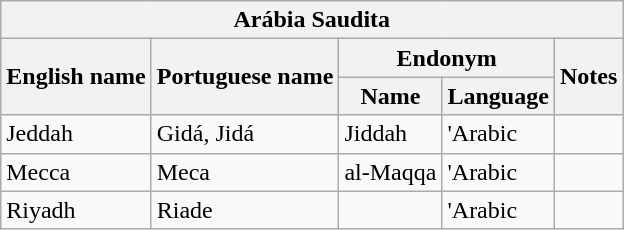<table class="wikitable sortable">
<tr>
<th colspan="5"> Arábia Saudita</th>
</tr>
<tr>
<th rowspan="2">English name</th>
<th rowspan="2">Portuguese name</th>
<th colspan="2">Endonym</th>
<th rowspan="2">Notes</th>
</tr>
<tr>
<th>Name</th>
<th>Language</th>
</tr>
<tr>
<td>Jeddah</td>
<td>Gidá, Jidá</td>
<td>Jiddah</td>
<td>'Arabic</td>
<td></td>
</tr>
<tr>
<td>Mecca</td>
<td>Meca</td>
<td>al-Maqqa</td>
<td>'Arabic</td>
<td></td>
</tr>
<tr>
<td>Riyadh</td>
<td>Riade</td>
<td></td>
<td>'Arabic</td>
<td></td>
</tr>
</table>
